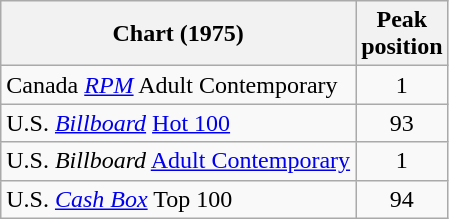<table class="wikitable sortable">
<tr>
<th>Chart (1975)</th>
<th>Peak<br>position</th>
</tr>
<tr>
<td>Canada <a href='#'><em>RPM</em></a> Adult Contemporary </td>
<td style="text-align:center;">1</td>
</tr>
<tr>
<td>U.S. <em><a href='#'>Billboard</a></em> <a href='#'>Hot 100</a></td>
<td style="text-align:center;">93</td>
</tr>
<tr>
<td>U.S. <em>Billboard</em> <a href='#'>Adult Contemporary</a></td>
<td style="text-align:center;">1</td>
</tr>
<tr>
<td>U.S. <em><a href='#'>Cash Box</a></em> Top 100</td>
<td style="text-align:center;">94</td>
</tr>
</table>
